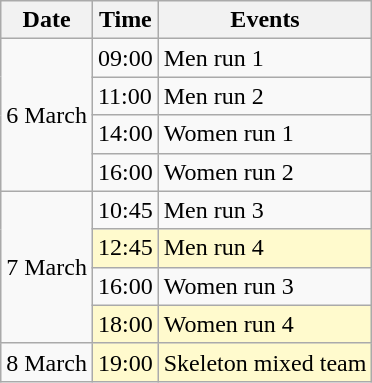<table class="wikitable">
<tr>
<th>Date</th>
<th>Time</th>
<th>Events</th>
</tr>
<tr>
<td rowspan="4">6 March</td>
<td>09:00</td>
<td>Men run 1</td>
</tr>
<tr>
<td>11:00</td>
<td>Men run 2</td>
</tr>
<tr>
<td>14:00</td>
<td>Women run 1</td>
</tr>
<tr>
<td>16:00</td>
<td>Women run 2</td>
</tr>
<tr>
<td rowspan="4">7 March</td>
<td>10:45</td>
<td>Men run 3</td>
</tr>
<tr>
<td bgcolor="lemonchiffon">12:45</td>
<td bgcolor="lemonchiffon">Men run 4</td>
</tr>
<tr>
<td>16:00</td>
<td>Women run 3</td>
</tr>
<tr>
<td bgcolor="lemonchiffon">18:00</td>
<td bgcolor="lemonchiffon">Women run 4</td>
</tr>
<tr>
<td>8 March</td>
<td bgcolor="lemonchiffon">19:00</td>
<td bgcolor="lemonchiffon">Skeleton mixed team</td>
</tr>
</table>
